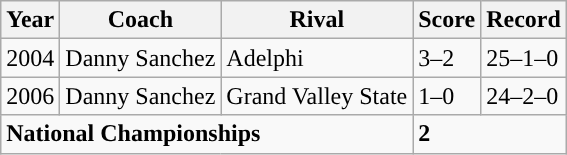<table class= "wikitable sortable">
<tr>
<th width=px>Year</th>
<th width=px>Coach</th>
<th width=px>Rival</th>
<th width=px>Score</th>
<th width=px>Record</th>
</tr>
<tr>
<td>2004</td>
<td>Danny Sanchez</td>
<td>Adelphi</td>
<td>3–2</td>
<td>25–1–0</td>
</tr>
<tr>
<td>2006</td>
<td>Danny Sanchez</td>
<td>Grand Valley State</td>
<td>1–0 </td>
<td>24–2–0</td>
</tr>
<tr>
<td colspan="3"><strong>National Championships</strong></td>
<td colspan="2"><strong>2</strong></td>
</tr>
</table>
